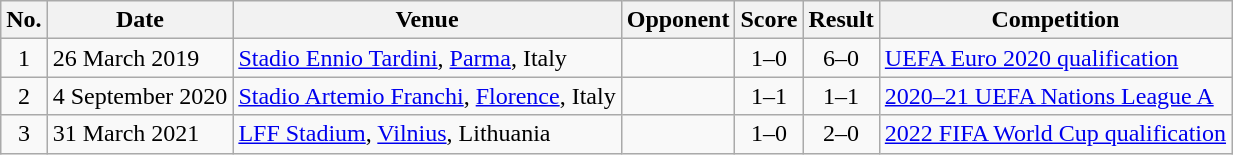<table class="wikitable sortable">
<tr>
<th scope="col">No.</th>
<th scope="col">Date</th>
<th scope="col">Venue</th>
<th scope="col">Opponent</th>
<th scope="col">Score</th>
<th scope="col">Result</th>
<th scope="col">Competition</th>
</tr>
<tr>
<td align="center">1</td>
<td>26 March 2019</td>
<td><a href='#'>Stadio Ennio Tardini</a>, <a href='#'>Parma</a>, Italy</td>
<td></td>
<td align="center">1–0</td>
<td align="center">6–0</td>
<td><a href='#'>UEFA Euro 2020 qualification</a></td>
</tr>
<tr>
<td align="center">2</td>
<td>4 September 2020</td>
<td><a href='#'>Stadio Artemio Franchi</a>, <a href='#'>Florence</a>, Italy</td>
<td></td>
<td align="center">1–1</td>
<td align="center">1–1</td>
<td><a href='#'>2020–21 UEFA Nations League A</a></td>
</tr>
<tr>
<td align="center">3</td>
<td>31 March 2021</td>
<td><a href='#'>LFF Stadium</a>, <a href='#'>Vilnius</a>, Lithuania</td>
<td></td>
<td align="center">1–0</td>
<td align="center">2–0</td>
<td><a href='#'>2022 FIFA World Cup qualification</a></td>
</tr>
</table>
